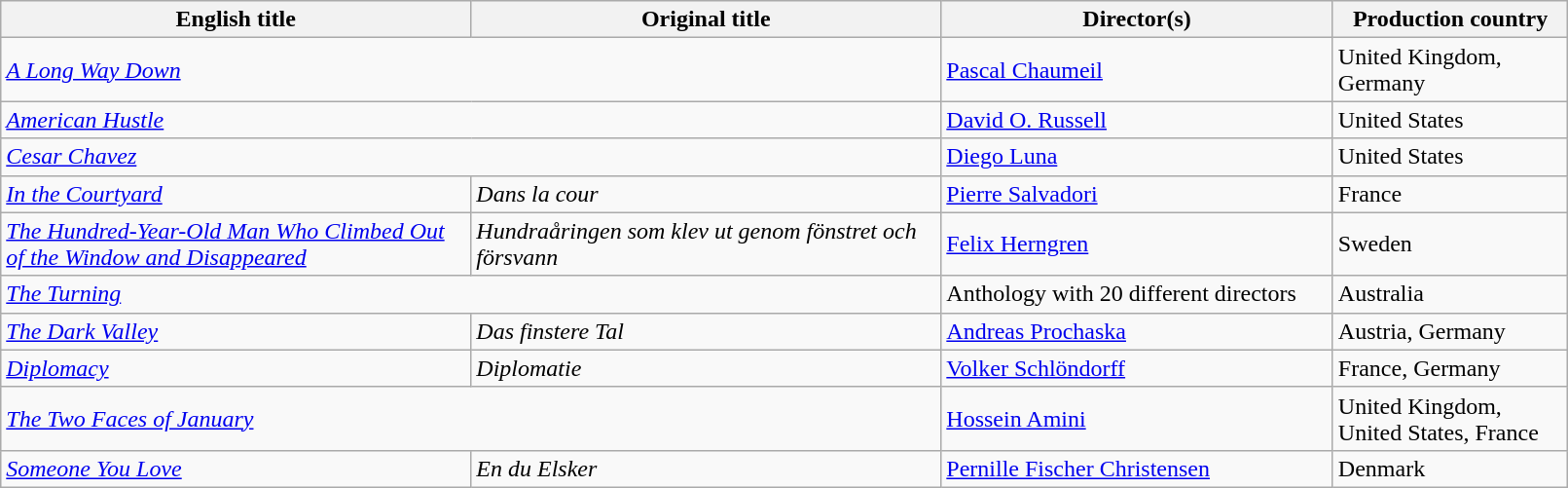<table class="wikitable" width="85%" cellpadding="5">
<tr>
<th scope="col" width="30%">English title</th>
<th scope="col" width="30%">Original title</th>
<th scope="col" width="25%">Director(s)</th>
<th scope="col" width="15%">Production country</th>
</tr>
<tr>
<td colspan="2"><em><a href='#'>A Long Way Down</a></em></td>
<td><a href='#'>Pascal Chaumeil</a></td>
<td>United Kingdom, Germany</td>
</tr>
<tr>
<td colspan="2"><em><a href='#'>American Hustle</a></em></td>
<td><a href='#'>David O. Russell</a></td>
<td>United States</td>
</tr>
<tr>
<td colspan="2"><em><a href='#'>Cesar Chavez</a></em></td>
<td><a href='#'>Diego Luna</a></td>
<td>United States</td>
</tr>
<tr>
<td><em><a href='#'>In the Courtyard</a></em></td>
<td><em>Dans la cour</em></td>
<td><a href='#'>Pierre Salvadori</a></td>
<td>France</td>
</tr>
<tr>
<td><em><a href='#'>The Hundred-Year-Old Man Who Climbed Out of the Window and Disappeared</a></em></td>
<td><em>Hundraåringen som klev ut genom fönstret och försvann</em></td>
<td><a href='#'>Felix Herngren</a></td>
<td>Sweden</td>
</tr>
<tr>
<td colspan="2"><em><a href='#'>The Turning</a></em></td>
<td>Anthology with 20 different directors</td>
<td>Australia</td>
</tr>
<tr>
<td><em><a href='#'>The Dark Valley</a></em></td>
<td><em>Das finstere Tal</em></td>
<td><a href='#'>Andreas Prochaska</a></td>
<td>Austria, Germany</td>
</tr>
<tr>
<td><em><a href='#'>Diplomacy</a></em></td>
<td><em>Diplomatie</em></td>
<td><a href='#'>Volker Schlöndorff</a></td>
<td>France, Germany</td>
</tr>
<tr>
<td colspan="2"><em><a href='#'>The Two Faces of January</a></em></td>
<td><a href='#'>Hossein Amini</a></td>
<td>United Kingdom, United States, France</td>
</tr>
<tr>
<td><em><a href='#'>Someone You Love</a></em></td>
<td><em>En du Elsker</em></td>
<td><a href='#'>Pernille Fischer Christensen</a></td>
<td>Denmark</td>
</tr>
</table>
